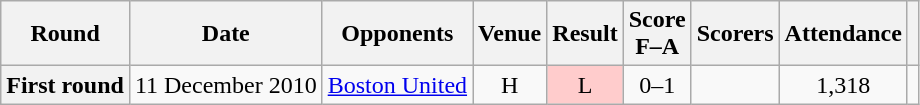<table class="wikitable plainrowheaders" style="text-align:center">
<tr>
<th scope=col>Round</th>
<th scope=col>Date</th>
<th scope=col>Opponents</th>
<th scope=col>Venue</th>
<th scope=col>Result</th>
<th scope=col>Score<br>F–A</th>
<th scope=col class=unsortable>Scorers</th>
<th scope=col>Attendance</th>
<th scope=col class=unsortable></th>
</tr>
<tr>
<th scope=row>First round</th>
<td align=left>11 December 2010</td>
<td align=left><a href='#'>Boston United</a></td>
<td>H</td>
<td style=background-color:#FFCCCC>L</td>
<td>0–1</td>
<td align=left></td>
<td>1,318</td>
<td></td>
</tr>
</table>
